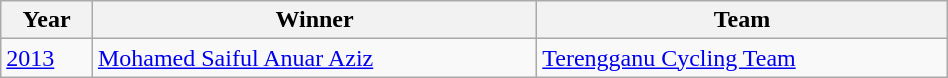<table class="wikitable" style="font-size:100%" width=50%>
<tr>
<th>Year</th>
<th>Winner</th>
<th>Team</th>
</tr>
<tr>
<td><a href='#'>2013</a></td>
<td> <a href='#'>Mohamed Saiful Anuar Aziz</a></td>
<td><a href='#'>Terengganu Cycling Team</a></td>
</tr>
</table>
